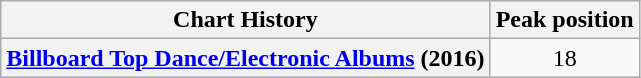<table class="wikitable sortable plainrowheaders" style="text-align:center">
<tr>
<th scope="col">Chart History</th>
<th scope="col">Peak position</th>
</tr>
<tr>
<th scope="row"><a href='#'>Billboard Top Dance/Electronic Albums</a> (2016)</th>
<td>18</td>
</tr>
</table>
